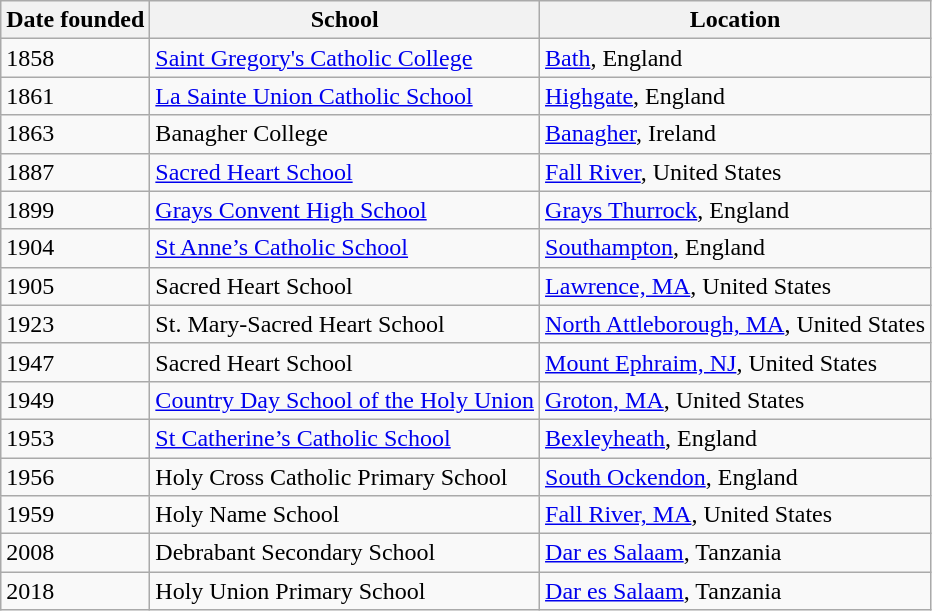<table class="sortable wikitable">
<tr>
<th>Date founded</th>
<th>School</th>
<th>Location</th>
</tr>
<tr>
<td>1858</td>
<td><a href='#'>Saint Gregory's Catholic College</a></td>
<td><a href='#'>Bath</a>, England</td>
</tr>
<tr>
<td>1861</td>
<td><a href='#'>La Sainte Union Catholic School</a></td>
<td><a href='#'>Highgate</a>, England</td>
</tr>
<tr>
<td>1863</td>
<td>Banagher College</td>
<td><a href='#'>Banagher</a>, Ireland</td>
</tr>
<tr>
<td>1887</td>
<td><a href='#'>Sacred Heart School</a></td>
<td><a href='#'>Fall River</a>, United States</td>
</tr>
<tr>
<td>1899</td>
<td><a href='#'>Grays Convent High School</a></td>
<td><a href='#'>Grays Thurrock</a>, England</td>
</tr>
<tr>
<td>1904</td>
<td><a href='#'>St Anne’s Catholic School</a></td>
<td><a href='#'>Southampton</a>, England</td>
</tr>
<tr>
<td>1905</td>
<td>Sacred Heart School</td>
<td><a href='#'>Lawrence, MA</a>, United States</td>
</tr>
<tr>
<td>1923</td>
<td>St. Mary-Sacred Heart School</td>
<td><a href='#'>North Attleborough, MA</a>, United States</td>
</tr>
<tr>
<td>1947</td>
<td>Sacred Heart School</td>
<td><a href='#'>Mount Ephraim, NJ</a>, United States</td>
</tr>
<tr>
<td>1949</td>
<td><a href='#'>Country Day School of the Holy Union</a></td>
<td><a href='#'>Groton, MA</a>, United States</td>
</tr>
<tr>
<td>1953</td>
<td><a href='#'>St Catherine’s Catholic School</a></td>
<td><a href='#'>Bexleyheath</a>, England</td>
</tr>
<tr>
<td>1956</td>
<td>Holy Cross Catholic Primary School</td>
<td><a href='#'>South Ockendon</a>, England</td>
</tr>
<tr>
<td>1959</td>
<td>Holy Name School</td>
<td><a href='#'>Fall River, MA</a>, United States</td>
</tr>
<tr>
<td>2008</td>
<td>Debrabant Secondary School</td>
<td><a href='#'>Dar es Salaam</a>, Tanzania</td>
</tr>
<tr>
<td>2018</td>
<td>Holy Union Primary School</td>
<td><a href='#'>Dar es Salaam</a>, Tanzania</td>
</tr>
</table>
